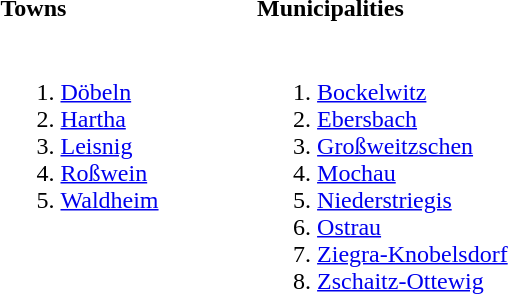<table>
<tr>
<th align=left width=50%>Towns</th>
<th align=left width=50%>Municipalities</th>
</tr>
<tr valign=top>
<td><br><ol><li><a href='#'>Döbeln</a></li><li><a href='#'>Hartha</a></li><li><a href='#'>Leisnig</a></li><li><a href='#'>Roßwein</a></li><li><a href='#'>Waldheim</a></li></ol></td>
<td><br><ol><li><a href='#'>Bockelwitz</a></li><li><a href='#'>Ebersbach</a></li><li><a href='#'>Großweitzschen</a></li><li><a href='#'>Mochau</a></li><li><a href='#'>Niederstriegis</a></li><li><a href='#'>Ostrau</a></li><li><a href='#'>Ziegra-Knobelsdorf</a></li><li><a href='#'>Zschaitz-Ottewig</a></li></ol></td>
</tr>
</table>
